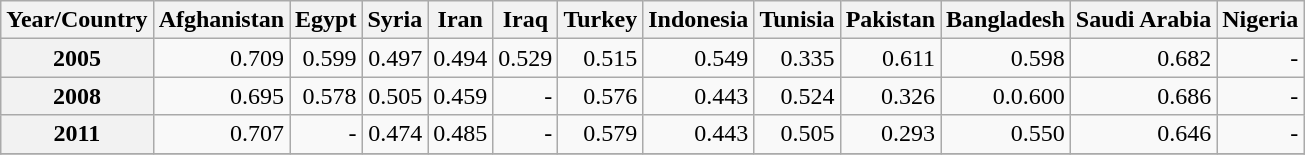<table class=wikitable style="text-align:right">
<tr>
<th>Year/Country</th>
<th>Afghanistan</th>
<th>Egypt</th>
<th>Syria</th>
<th>Iran</th>
<th>Iraq</th>
<th>Turkey</th>
<th>Indonesia</th>
<th>Tunisia</th>
<th>Pakistan</th>
<th>Bangladesh</th>
<th>Saudi Arabia</th>
<th>Nigeria</th>
</tr>
<tr>
<th>2005</th>
<td>0.709</td>
<td>0.599</td>
<td>0.497</td>
<td>0.494</td>
<td>0.529</td>
<td>0.515</td>
<td>0.549</td>
<td>0.335</td>
<td>0.611</td>
<td>0.598</td>
<td>0.682</td>
<td>-</td>
</tr>
<tr>
<th>2008</th>
<td>0.695</td>
<td>0.578</td>
<td>0.505</td>
<td>0.459</td>
<td>-</td>
<td>0.576</td>
<td>0.443</td>
<td>0.524</td>
<td>0.326</td>
<td>0.0.600</td>
<td>0.686</td>
<td>-</td>
</tr>
<tr>
<th>2011</th>
<td>0.707</td>
<td>-</td>
<td>0.474</td>
<td>0.485</td>
<td>-</td>
<td>0.579</td>
<td>0.443</td>
<td>0.505</td>
<td>0.293</td>
<td>0.550</td>
<td>0.646</td>
<td>-</td>
</tr>
<tr>
</tr>
</table>
